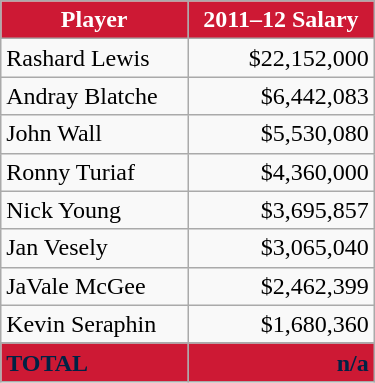<table width=250 px; class="wikitable sortable sortable">
<tr>
<th style="background:#CD1934; color:white" width="50%">Player</th>
<th style="background:#CD1934; color:white" width="50%">2011–12 Salary</th>
</tr>
<tr>
<td>Rashard Lewis</td>
<td align="right">$22,152,000</td>
</tr>
<tr>
<td>Andray Blatche</td>
<td align="right">$6,442,083</td>
</tr>
<tr>
<td>John Wall</td>
<td align="right">$5,530,080</td>
</tr>
<tr>
<td>Ronny Turiaf</td>
<td align="right">$4,360,000</td>
</tr>
<tr>
<td>Nick Young</td>
<td align="right">$3,695,857</td>
</tr>
<tr>
<td>Jan Vesely</td>
<td align="right">$3,065,040</td>
</tr>
<tr>
<td>JaVale McGee</td>
<td align="right">$2,462,399</td>
</tr>
<tr>
<td>Kevin Seraphin</td>
<td align="right">$1,680,360</td>
</tr>
<tr>
</tr>
<tr class="sortbottom">
<td style="background:#CD1934; color:#002244" width="50%"><strong>TOTAL</strong></td>
<td style="background:#CD1934; color:#002244" width="50%" align="right"><strong>n/a</strong></td>
</tr>
</table>
